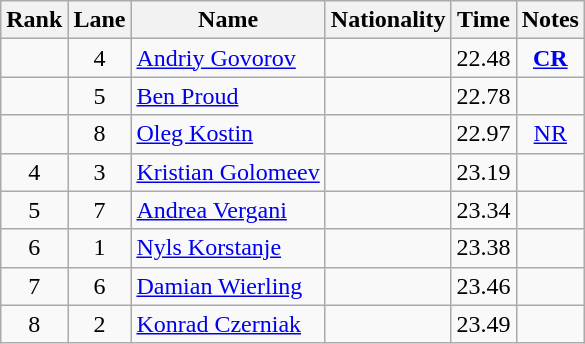<table class="wikitable sortable" style="text-align:center">
<tr>
<th>Rank</th>
<th>Lane</th>
<th>Name</th>
<th>Nationality</th>
<th>Time</th>
<th>Notes</th>
</tr>
<tr>
<td></td>
<td>4</td>
<td align=left><a href='#'>Andriy Govorov</a></td>
<td align=left></td>
<td>22.48</td>
<td><strong><a href='#'>CR</a></strong></td>
</tr>
<tr>
<td></td>
<td>5</td>
<td align=left><a href='#'>Ben Proud</a></td>
<td align=left></td>
<td>22.78</td>
<td></td>
</tr>
<tr>
<td></td>
<td>8</td>
<td align=left><a href='#'>Oleg Kostin</a></td>
<td align=left></td>
<td>22.97</td>
<td><a href='#'>NR</a></td>
</tr>
<tr>
<td>4</td>
<td>3</td>
<td align=left><a href='#'>Kristian Golomeev</a></td>
<td align=left></td>
<td>23.19</td>
<td></td>
</tr>
<tr>
<td>5</td>
<td>7</td>
<td align=left><a href='#'>Andrea Vergani</a></td>
<td align=left></td>
<td>23.34</td>
<td></td>
</tr>
<tr>
<td>6</td>
<td>1</td>
<td align=left><a href='#'>Nyls Korstanje</a></td>
<td align=left></td>
<td>23.38</td>
<td></td>
</tr>
<tr>
<td>7</td>
<td>6</td>
<td align=left><a href='#'>Damian Wierling</a></td>
<td align=left></td>
<td>23.46</td>
<td></td>
</tr>
<tr>
<td>8</td>
<td>2</td>
<td align=left><a href='#'>Konrad Czerniak</a></td>
<td align=left></td>
<td>23.49</td>
<td></td>
</tr>
</table>
